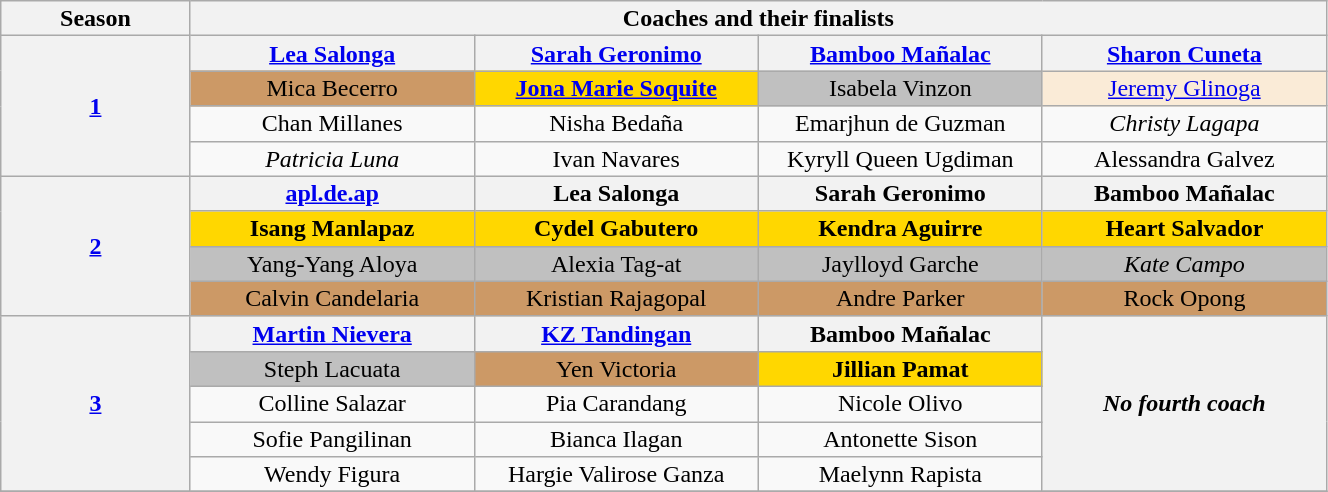<table class="wikitable" style="text-align:center; line-height:16px; width:70%;">
<tr>
<th style="width:10%;">Season</th>
<th colspan="4" style="width:50%;">Coaches and their finalists</th>
</tr>
<tr>
<th rowspan="4"><a href='#'><span>1</span></a></th>
<th style="width:15%;" scope="col"><a href='#'>Lea Salonga</a></th>
<th style="width:15%;" scope="col"><a href='#'>Sarah Geronimo</a></th>
<th style="width:15%;" scope="col"><a href='#'>Bamboo Mañalac</a></th>
<th style="width:15%;" scope="col"><a href='#'>Sharon Cuneta</a></th>
</tr>
<tr>
<td style="background:#cc9966;">Mica Becerro</td>
<td style="background:gold;"><strong><a href='#'>Jona Marie Soquite</a></strong></td>
<td style="background:silver;">Isabela Vinzon</td>
<td style="background:antiquewhite;"><a href='#'>Jeremy Glinoga</a></td>
</tr>
<tr>
<td>Chan Millanes</td>
<td>Nisha Bedaña</td>
<td>Emarjhun de Guzman</td>
<td><em>Christy Lagapa</em></td>
</tr>
<tr>
<td><em>Patricia Luna</em></td>
<td>Ivan Navares</td>
<td>Kyryll Queen Ugdiman</td>
<td>Alessandra Galvez</td>
</tr>
<tr>
<th rowspan="4"><a href='#'><span>2</span></a></th>
<th><a href='#'>apl.de.ap</a></th>
<th>Lea Salonga</th>
<th>Sarah Geronimo</th>
<th>Bamboo Mañalac</th>
</tr>
<tr>
<td style="background:gold;"><strong>Isang Manlapaz</strong></td>
<td style="background:gold;"><strong>Cydel Gabutero</strong></td>
<td style="background:gold;"><strong>Kendra Aguirre</strong></td>
<td style="background:gold;"><strong>Heart Salvador</strong></td>
</tr>
<tr>
<td style="background:silver;">Yang-Yang Aloya</td>
<td style="background:silver;">Alexia Tag-at</td>
<td style="background:silver;">Jaylloyd Garche</td>
<td style="background:silver;"><em>Kate Campo</em></td>
</tr>
<tr>
<td style="background:#cc9966;">Calvin Candelaria</td>
<td style="background:#cc9966;">Kristian Rajagopal</td>
<td style="background:#cc9966;">Andre Parker</td>
<td style="background:#cc9966;">Rock Opong</td>
</tr>
<tr>
<th rowspan="5"><a href='#'><span>3</span></a></th>
<th><a href='#'>Martin Nievera</a></th>
<th><a href='#'>KZ Tandingan</a></th>
<th>Bamboo Mañalac</th>
<th rowspan="5"><em>No fourth coach</em></th>
</tr>
<tr>
<td style="background:silver;">Steph Lacuata</td>
<td style="background:#cc9966;">Yen Victoria</td>
<td style="background:gold;"><strong>Jillian Pamat</strong></td>
</tr>
<tr>
<td>Colline Salazar</td>
<td>Pia Carandang</td>
<td>Nicole Olivo</td>
</tr>
<tr>
<td>Sofie Pangilinan</td>
<td>Bianca Ilagan</td>
<td>Antonette Sison</td>
</tr>
<tr>
<td>Wendy Figura</td>
<td>Hargie Valirose Ganza</td>
<td>Maelynn Rapista</td>
</tr>
<tr>
</tr>
</table>
